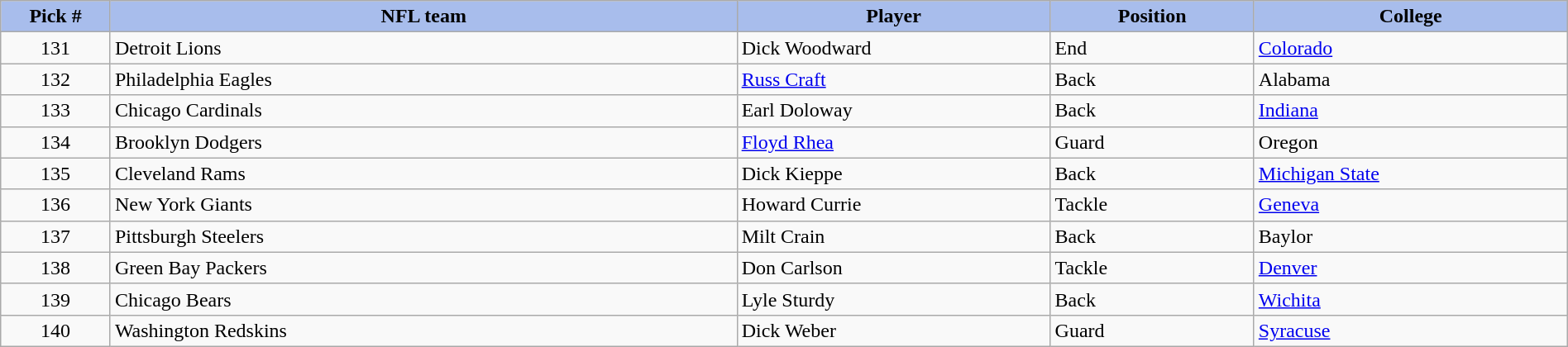<table class="wikitable sortable sortable" style="width: 100%">
<tr>
<th style="background:#A8BDEC;" width=7%>Pick #</th>
<th width=40% style="background:#A8BDEC;">NFL team</th>
<th width=20% style="background:#A8BDEC;">Player</th>
<th width=13% style="background:#A8BDEC;">Position</th>
<th style="background:#A8BDEC;">College</th>
</tr>
<tr>
<td align=center>131</td>
<td>Detroit Lions</td>
<td>Dick Woodward</td>
<td>End</td>
<td><a href='#'>Colorado</a></td>
</tr>
<tr>
<td align=center>132</td>
<td>Philadelphia Eagles</td>
<td><a href='#'>Russ Craft</a></td>
<td>Back</td>
<td>Alabama</td>
</tr>
<tr>
<td align=center>133</td>
<td>Chicago Cardinals</td>
<td>Earl Doloway</td>
<td>Back</td>
<td><a href='#'>Indiana</a></td>
</tr>
<tr>
<td align=center>134</td>
<td>Brooklyn Dodgers</td>
<td><a href='#'>Floyd Rhea</a></td>
<td>Guard</td>
<td>Oregon</td>
</tr>
<tr>
<td align=center>135</td>
<td>Cleveland Rams</td>
<td>Dick Kieppe</td>
<td>Back</td>
<td><a href='#'>Michigan State</a></td>
</tr>
<tr>
<td align=center>136</td>
<td>New York Giants</td>
<td>Howard Currie</td>
<td>Tackle</td>
<td><a href='#'>Geneva</a></td>
</tr>
<tr>
<td align=center>137</td>
<td>Pittsburgh Steelers</td>
<td>Milt Crain</td>
<td>Back</td>
<td>Baylor</td>
</tr>
<tr>
<td align=center>138</td>
<td>Green Bay Packers</td>
<td>Don Carlson</td>
<td>Tackle</td>
<td><a href='#'>Denver</a></td>
</tr>
<tr>
<td align=center>139</td>
<td>Chicago Bears</td>
<td>Lyle Sturdy</td>
<td>Back</td>
<td><a href='#'>Wichita</a></td>
</tr>
<tr>
<td align=center>140</td>
<td>Washington Redskins</td>
<td>Dick Weber</td>
<td>Guard</td>
<td><a href='#'>Syracuse</a></td>
</tr>
</table>
